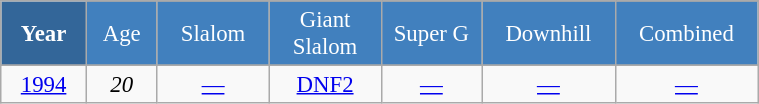<table class="wikitable" style="font-size:95%; text-align:center; border:grey solid 1px; border-collapse:collapse;" width="40%">
<tr style="background-color:#369; color:white;">
<td rowspan="2" colspan="1" width="4%"><strong>Year</strong></td>
</tr>
<tr style="background-color:#4180be; color:white;">
<td width="3%">Age</td>
<td width="5%">Slalom</td>
<td width="5%">Giant<br>Slalom</td>
<td width="5%">Super G</td>
<td width="5%">Downhill</td>
<td width="5%">Combined</td>
</tr>
<tr style="background-color:#8CB2D8; color:white;">
</tr>
<tr>
<td><a href='#'>1994</a></td>
<td><em>20</em></td>
<td><a href='#'>—</a></td>
<td><a href='#'>DNF2</a></td>
<td><a href='#'>—</a></td>
<td><a href='#'>—</a></td>
<td><a href='#'>—</a></td>
</tr>
</table>
